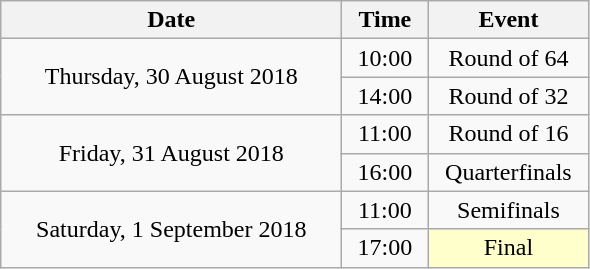<table class = "wikitable" style="text-align:center;">
<tr>
<th width=220>Date</th>
<th width=50>Time</th>
<th width=100>Event</th>
</tr>
<tr>
<td rowspan=2>Thursday, 30 August 2018</td>
<td>10:00</td>
<td>Round of 64</td>
</tr>
<tr>
<td>14:00</td>
<td>Round of 32</td>
</tr>
<tr>
<td rowspan=2>Friday, 31 August 2018</td>
<td>11:00</td>
<td>Round of 16</td>
</tr>
<tr>
<td>16:00</td>
<td>Quarterfinals</td>
</tr>
<tr>
<td rowspan=2>Saturday, 1 September 2018</td>
<td>11:00</td>
<td>Semifinals</td>
</tr>
<tr>
<td>17:00</td>
<td bgcolor=ffffcc>Final</td>
</tr>
</table>
